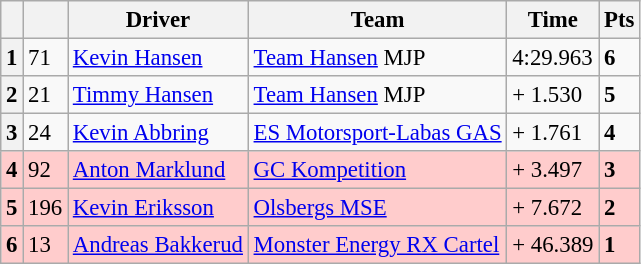<table class="wikitable" style="font-size:95%">
<tr>
<th></th>
<th></th>
<th>Driver</th>
<th>Team</th>
<th>Time</th>
<th>Pts</th>
</tr>
<tr>
<th>1</th>
<td>71</td>
<td> <a href='#'>Kevin Hansen</a></td>
<td><a href='#'>Team Hansen</a> MJP</td>
<td>4:29.963</td>
<td><strong>6</strong></td>
</tr>
<tr>
<th>2</th>
<td>21</td>
<td> <a href='#'>Timmy Hansen</a></td>
<td><a href='#'>Team Hansen</a> MJP</td>
<td>+ 1.530</td>
<td><strong>5</strong></td>
</tr>
<tr>
<th>3</th>
<td>24</td>
<td> <a href='#'>Kevin Abbring</a></td>
<td><a href='#'>ES Motorsport-Labas GAS</a></td>
<td>+ 1.761</td>
<td><strong>4</strong></td>
</tr>
<tr>
<th style="background:#ffcccc;">4</th>
<td style="background:#ffcccc;">92</td>
<td style="background:#ffcccc;"> <a href='#'>Anton Marklund</a></td>
<td style="background:#ffcccc;"><a href='#'>GC Kompetition</a></td>
<td style="background:#ffcccc;">+ 3.497</td>
<td style="background:#ffcccc;"><strong>3</strong></td>
</tr>
<tr>
<th style="background:#ffcccc;">5</th>
<td style="background:#ffcccc;">196</td>
<td style="background:#ffcccc;"> <a href='#'>Kevin Eriksson</a></td>
<td style="background:#ffcccc;"><a href='#'>Olsbergs MSE</a></td>
<td style="background:#ffcccc;">+ 7.672</td>
<td style="background:#ffcccc;"><strong>2</strong></td>
</tr>
<tr>
<th style="background:#ffcccc;">6</th>
<td style="background:#ffcccc;">13</td>
<td style="background:#ffcccc;"> <a href='#'>Andreas Bakkerud</a></td>
<td style="background:#ffcccc;"><a href='#'>Monster Energy RX Cartel</a></td>
<td style="background:#ffcccc;">+ 46.389</td>
<td style="background:#ffcccc;"><strong>1</strong></td>
</tr>
</table>
